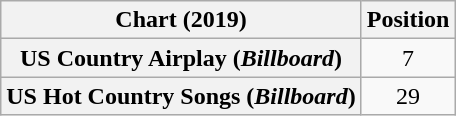<table class="wikitable sortable plainrowheaders" style="text-align:center">
<tr>
<th>Chart (2019)</th>
<th>Position</th>
</tr>
<tr>
<th scope="row">US Country Airplay (<em>Billboard</em>)</th>
<td>7</td>
</tr>
<tr>
<th scope="row">US Hot Country Songs (<em>Billboard</em>)</th>
<td>29</td>
</tr>
</table>
